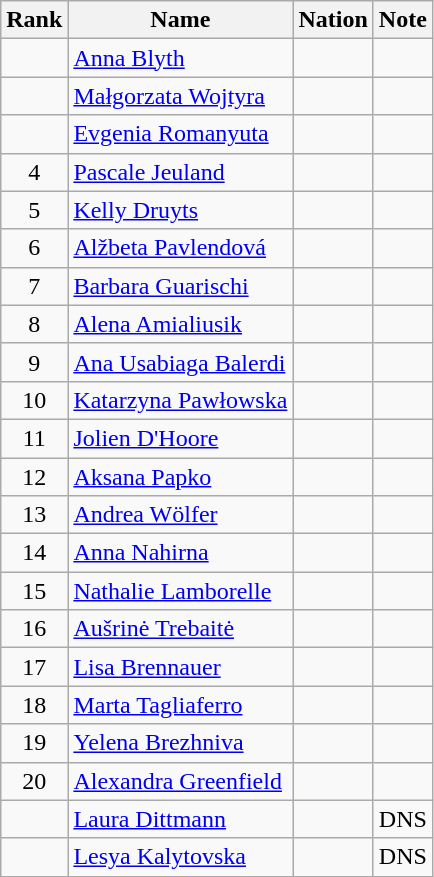<table class="wikitable sortable" style="text-align:center">
<tr>
<th>Rank</th>
<th>Name</th>
<th>Nation</th>
<th>Note</th>
</tr>
<tr>
<td></td>
<td align=left><a href='#'>Anna Blyth</a></td>
<td align=left></td>
<td></td>
</tr>
<tr>
<td></td>
<td align=left><a href='#'>Małgorzata Wojtyra</a></td>
<td align=left></td>
<td></td>
</tr>
<tr>
<td></td>
<td align=left><a href='#'>Evgenia Romanyuta</a></td>
<td align=left></td>
<td></td>
</tr>
<tr>
<td>4</td>
<td align=left><a href='#'>Pascale Jeuland</a></td>
<td align=left></td>
<td></td>
</tr>
<tr>
<td>5</td>
<td align=left><a href='#'>Kelly Druyts</a></td>
<td align=left></td>
<td></td>
</tr>
<tr>
<td>6</td>
<td align=left><a href='#'>Alžbeta Pavlendová</a></td>
<td align=left></td>
<td></td>
</tr>
<tr>
<td>7</td>
<td align=left><a href='#'>Barbara Guarischi</a></td>
<td align=left></td>
<td></td>
</tr>
<tr>
<td>8</td>
<td align=left><a href='#'>Alena Amialiusik</a></td>
<td align=left></td>
<td></td>
</tr>
<tr>
<td>9</td>
<td align=left><a href='#'>Ana Usabiaga Balerdi</a></td>
<td align=left></td>
<td></td>
</tr>
<tr>
<td>10</td>
<td align=left><a href='#'>Katarzyna Pawłowska</a></td>
<td align=left></td>
<td></td>
</tr>
<tr>
<td>11</td>
<td align=left><a href='#'>Jolien D'Hoore</a></td>
<td align=left></td>
<td></td>
</tr>
<tr>
<td>12</td>
<td align=left><a href='#'>Aksana Papko</a></td>
<td align=left></td>
<td></td>
</tr>
<tr>
<td>13</td>
<td align=left><a href='#'>Andrea Wölfer</a></td>
<td align=left></td>
<td></td>
</tr>
<tr>
<td>14</td>
<td align=left><a href='#'>Anna Nahirna</a></td>
<td align=left></td>
<td></td>
</tr>
<tr>
<td>15</td>
<td align=left><a href='#'>Nathalie Lamborelle</a></td>
<td align=left></td>
<td></td>
</tr>
<tr>
<td>16</td>
<td align=left><a href='#'>Aušrinė Trebaitė</a></td>
<td align=left></td>
<td></td>
</tr>
<tr>
<td>17</td>
<td align=left><a href='#'>Lisa Brennauer</a></td>
<td align=left></td>
<td></td>
</tr>
<tr>
<td>18</td>
<td align=left><a href='#'>Marta Tagliaferro</a></td>
<td align=left></td>
<td></td>
</tr>
<tr>
<td>19</td>
<td align=left><a href='#'>Yelena Brezhniva</a></td>
<td align=left></td>
<td></td>
</tr>
<tr>
<td>20</td>
<td align=left><a href='#'>Alexandra Greenfield</a></td>
<td align=left></td>
<td></td>
</tr>
<tr>
<td></td>
<td align=left><a href='#'>Laura Dittmann</a></td>
<td align=left></td>
<td>DNS</td>
</tr>
<tr>
<td></td>
<td align=left><a href='#'>Lesya Kalytovska</a></td>
<td align=left></td>
<td>DNS</td>
</tr>
</table>
